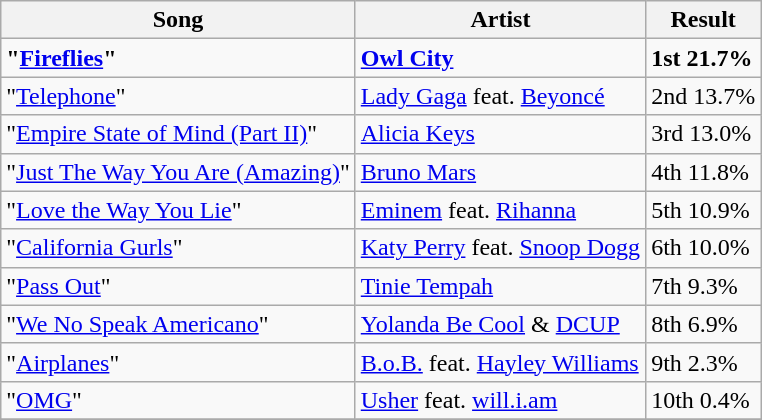<table class="wikitable">
<tr>
<th>Song</th>
<th>Artist</th>
<th>Result</th>
</tr>
<tr>
<td><strong>"<a href='#'>Fireflies</a>"</strong></td>
<td><strong><a href='#'>Owl City</a></strong></td>
<td><strong>1st 21.7%</strong></td>
</tr>
<tr>
<td>"<a href='#'>Telephone</a>"</td>
<td><a href='#'>Lady Gaga</a> feat. <a href='#'>Beyoncé</a></td>
<td>2nd 13.7%</td>
</tr>
<tr>
<td>"<a href='#'>Empire State of Mind (Part II)</a>"</td>
<td><a href='#'>Alicia Keys</a></td>
<td>3rd 13.0%</td>
</tr>
<tr>
<td>"<a href='#'>Just The Way You Are (Amazing)</a>"</td>
<td><a href='#'>Bruno Mars</a></td>
<td>4th 11.8%</td>
</tr>
<tr>
<td>"<a href='#'>Love the Way You Lie</a>"</td>
<td><a href='#'>Eminem</a> feat. <a href='#'>Rihanna</a></td>
<td>5th 10.9%</td>
</tr>
<tr>
<td>"<a href='#'>California Gurls</a>"</td>
<td><a href='#'>Katy Perry</a> feat. <a href='#'>Snoop Dogg</a></td>
<td>6th 10.0%</td>
</tr>
<tr>
<td>"<a href='#'>Pass Out</a>"</td>
<td><a href='#'>Tinie Tempah</a></td>
<td>7th 9.3%</td>
</tr>
<tr>
<td>"<a href='#'>We No Speak Americano</a>"</td>
<td><a href='#'>Yolanda Be Cool</a> & <a href='#'>DCUP</a></td>
<td>8th 6.9%</td>
</tr>
<tr>
<td>"<a href='#'>Airplanes</a>"</td>
<td><a href='#'>B.o.B.</a> feat. <a href='#'>Hayley Williams</a></td>
<td>9th 2.3%</td>
</tr>
<tr>
<td>"<a href='#'>OMG</a>"</td>
<td><a href='#'>Usher</a> feat. <a href='#'>will.i.am</a></td>
<td>10th 0.4%</td>
</tr>
<tr>
</tr>
</table>
